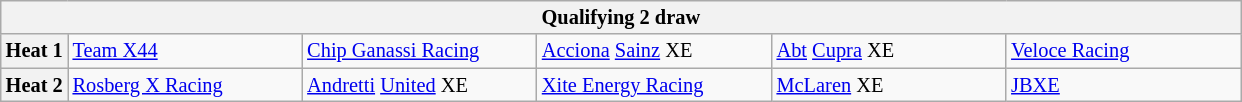<table class="wikitable" style="text-align:center; font-size:85%">
<tr>
<th colspan="6">Qualifying 2 draw</th>
</tr>
<tr>
<th>Heat 1</th>
<td width="150px" align="left"> <a href='#'>Team X44</a></td>
<td width="150px" align="left"> <a href='#'>Chip Ganassi Racing</a></td>
<td width="150px" align="left"> <a href='#'>Acciona</a>  <a href='#'>Sainz</a> XE</td>
<td width="150px" align="left"> <a href='#'>Abt</a> <a href='#'>Cupra</a> XE</td>
<td width="150px" align="left"> <a href='#'>Veloce Racing</a></td>
</tr>
<tr>
<th>Heat 2</th>
<td width="150px" align="left"> <a href='#'>Rosberg X Racing</a></td>
<td width="150px" align="left"> <a href='#'>Andretti</a> <a href='#'>United</a> XE</td>
<td width="150px" align="left"> <a href='#'>Xite Energy Racing</a></td>
<td width="150px" align="left"> <a href='#'>McLaren</a> XE</td>
<td width="150px" align="left"> <a href='#'>JBXE</a></td>
</tr>
</table>
